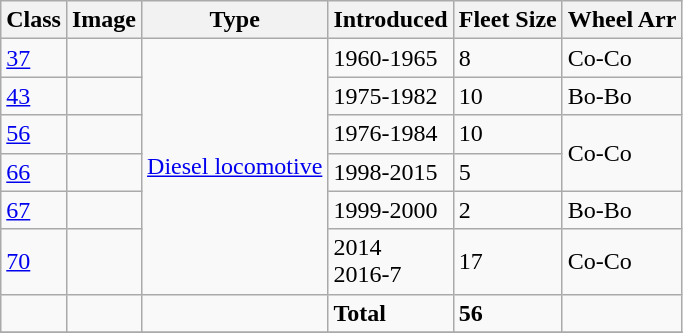<table class="wikitable">
<tr>
<th align=left>Class</th>
<th align=left>Image</th>
<th align=left>Type</th>
<th align=left>Introduced</th>
<th align=left>Fleet Size</th>
<th align=left>Wheel Arr</th>
</tr>
<tr>
<td><a href='#'>37</a></td>
<td></td>
<td rowspan="6"><a href='#'>Diesel locomotive</a></td>
<td>1960-1965</td>
<td>8</td>
<td>Co-Co</td>
</tr>
<tr>
<td><a href='#'>43</a></td>
<td></td>
<td>1975-1982</td>
<td>10</td>
<td>Bo-Bo</td>
</tr>
<tr>
<td><a href='#'>56</a></td>
<td></td>
<td>1976-1984</td>
<td>10</td>
<td rowspan="2">Co-Co</td>
</tr>
<tr>
<td><a href='#'>66</a></td>
<td></td>
<td>1998-2015</td>
<td>5</td>
</tr>
<tr>
<td><a href='#'>67</a></td>
<td></td>
<td>1999-2000</td>
<td>2</td>
<td>Bo-Bo</td>
</tr>
<tr>
<td><a href='#'>70</a></td>
<td></td>
<td>2014<br>2016-7</td>
<td>17</td>
<td>Co-Co</td>
</tr>
<tr>
<td></td>
<td></td>
<td></td>
<td><strong>Total</strong></td>
<td><strong>56</strong></td>
<td></td>
</tr>
<tr>
</tr>
</table>
